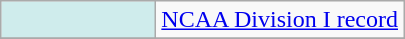<table class="wikitable">
<tr>
<td style="background-color:#CFECEC; width:6em"></td>
<td><a href='#'>NCAA Division I record</a></td>
</tr>
<tr>
</tr>
</table>
